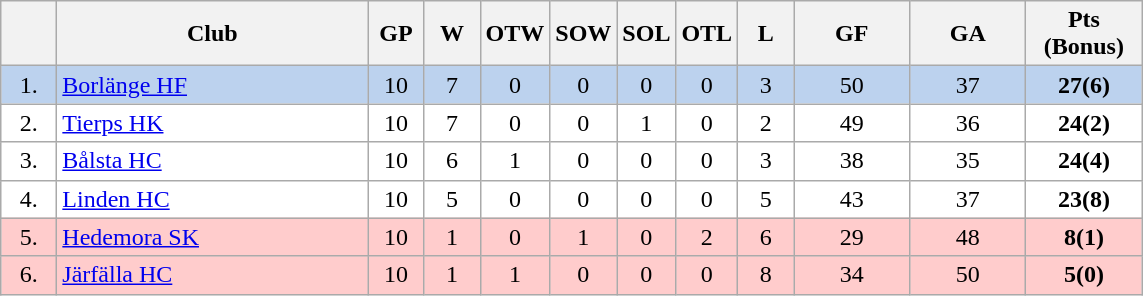<table class="wikitable">
<tr>
<th width="30"></th>
<th width="200">Club</th>
<th width="30">GP</th>
<th width="30">W</th>
<th width="30">OTW</th>
<th width="30">SOW</th>
<th width="30">SOL</th>
<th width="30">OTL</th>
<th width="30">L</th>
<th width="70">GF</th>
<th width="70">GA</th>
<th width="70">Pts (Bonus)</th>
</tr>
<tr bgcolor="#BCD2EE" align="center">
<td>1.</td>
<td align="left"><a href='#'>Borlänge HF</a></td>
<td>10</td>
<td>7</td>
<td>0</td>
<td>0</td>
<td>0</td>
<td>0</td>
<td>3</td>
<td>50</td>
<td>37</td>
<td><strong>27(6)</strong></td>
</tr>
<tr bgcolor="#FFFFFF" align="center">
<td>2.</td>
<td align="left"><a href='#'>Tierps HK</a></td>
<td>10</td>
<td>7</td>
<td>0</td>
<td>0</td>
<td>1</td>
<td>0</td>
<td>2</td>
<td>49</td>
<td>36</td>
<td><strong>24(2)</strong></td>
</tr>
<tr bgcolor="#FFFFFF" align="center">
<td>3.</td>
<td align="left"><a href='#'>Bålsta HC</a></td>
<td>10</td>
<td>6</td>
<td>1</td>
<td>0</td>
<td>0</td>
<td>0</td>
<td>3</td>
<td>38</td>
<td>35</td>
<td><strong>24(4)</strong></td>
</tr>
<tr bgcolor="#FFFFFF" align="center">
<td>4.</td>
<td align="left"><a href='#'>Linden HC</a></td>
<td>10</td>
<td>5</td>
<td>0</td>
<td>0</td>
<td>0</td>
<td>0</td>
<td>5</td>
<td>43</td>
<td>37</td>
<td><strong>23(8)</strong></td>
</tr>
<tr bgcolor="#FFCCCC" align="center">
<td>5.</td>
<td align="left"><a href='#'>Hedemora SK</a></td>
<td>10</td>
<td>1</td>
<td>0</td>
<td>1</td>
<td>0</td>
<td>2</td>
<td>6</td>
<td>29</td>
<td>48</td>
<td><strong>8(1)</strong></td>
</tr>
<tr bgcolor="#FFCCCC" align="center">
<td>6.</td>
<td align="left"><a href='#'>Järfälla HC</a></td>
<td>10</td>
<td>1</td>
<td>1</td>
<td>0</td>
<td>0</td>
<td>0</td>
<td>8</td>
<td>34</td>
<td>50</td>
<td><strong>5(0)</strong></td>
</tr>
</table>
